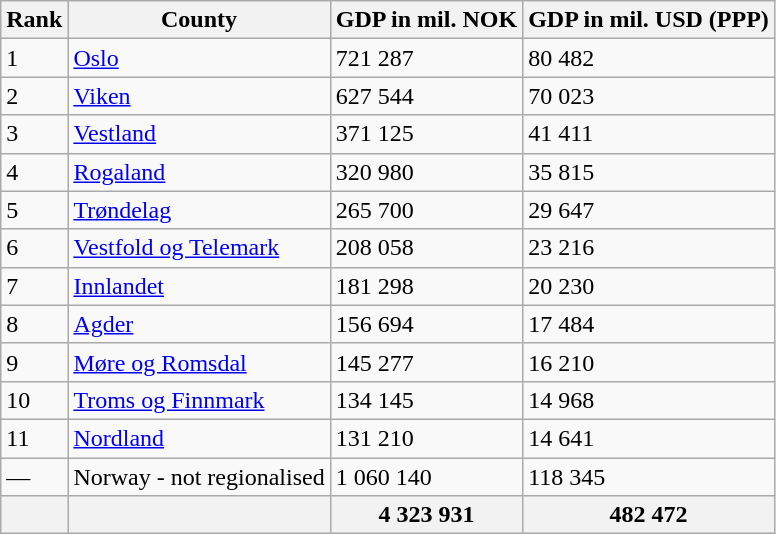<table class="wikitable sortable">
<tr>
<th>Rank</th>
<th>County</th>
<th>GDP in mil. NOK</th>
<th>GDP in mil. USD (PPP)</th>
</tr>
<tr>
<td>1</td>
<td><a href='#'>Oslo</a></td>
<td>721 287</td>
<td>80 482</td>
</tr>
<tr>
<td>2</td>
<td><a href='#'>Viken</a></td>
<td>627 544</td>
<td>70 023</td>
</tr>
<tr>
<td>3</td>
<td><a href='#'>Vestland</a></td>
<td>371 125</td>
<td>41 411</td>
</tr>
<tr>
<td>4</td>
<td><a href='#'>Rogaland</a></td>
<td>320 980</td>
<td>35 815</td>
</tr>
<tr>
<td>5</td>
<td><a href='#'>Trøndelag</a></td>
<td>265 700</td>
<td>29 647</td>
</tr>
<tr>
<td>6</td>
<td><a href='#'>Vestfold og Telemark</a></td>
<td>208 058</td>
<td>23 216</td>
</tr>
<tr>
<td>7</td>
<td><a href='#'>Innlandet</a></td>
<td>181 298</td>
<td>20 230</td>
</tr>
<tr>
<td>8</td>
<td><a href='#'>Agder</a></td>
<td>156 694</td>
<td>17 484</td>
</tr>
<tr>
<td>9</td>
<td><a href='#'>Møre og Romsdal</a></td>
<td>145 277</td>
<td>16 210</td>
</tr>
<tr>
<td>10</td>
<td><a href='#'>Troms og Finnmark</a></td>
<td>134 145</td>
<td>14 968</td>
</tr>
<tr>
<td>11</td>
<td><a href='#'>Nordland</a></td>
<td>131 210</td>
<td>14 641</td>
</tr>
<tr>
<td>—</td>
<td>Norway - not regionalised</td>
<td>1 060 140</td>
<td>118 345</td>
</tr>
<tr>
<th></th>
<th></th>
<th>4 323 931</th>
<th>482 472</th>
</tr>
</table>
